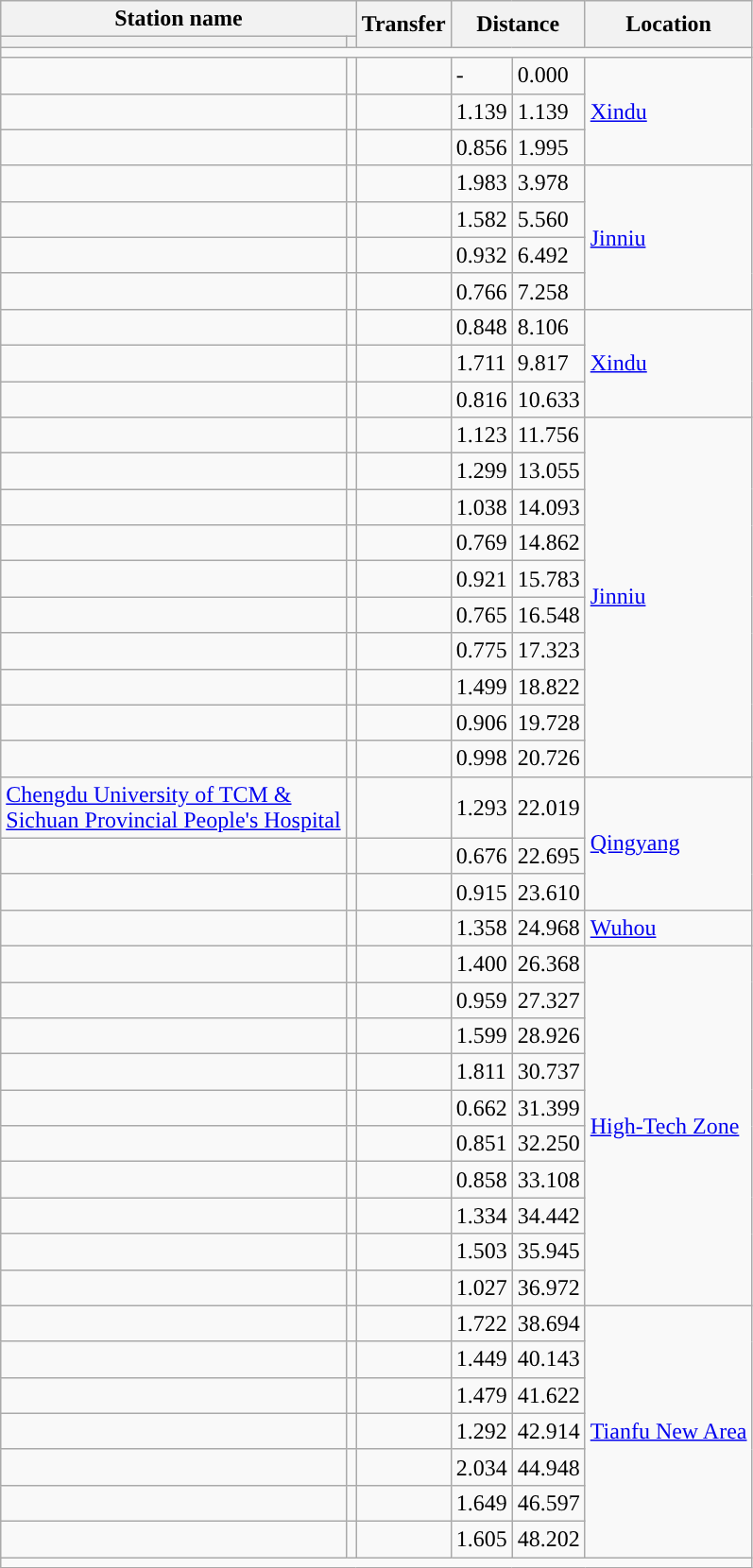<table class="wikitable">
<tr>
<th colspan=2>Station name</th>
<th rowspan=2>Transfer</th>
<th colspan="2" rowspan="2">Distance<br></th>
<th rowspan=2>Location</th>
</tr>
<tr>
<th></th>
<th></th>
</tr>
<tr style="background:#">
<td colspan = "8"></td>
</tr>
<tr>
<td></td>
<td></td>
<td></td>
<td>-</td>
<td>0.000</td>
<td rowspan="3"><a href='#'>Xindu</a></td>
</tr>
<tr>
<td></td>
<td></td>
<td></td>
<td>1.139</td>
<td>1.139</td>
</tr>
<tr>
<td></td>
<td></td>
<td></td>
<td>0.856</td>
<td>1.995</td>
</tr>
<tr>
<td></td>
<td></td>
<td></td>
<td>1.983</td>
<td>3.978</td>
<td rowspan="4"><a href='#'>Jinniu</a></td>
</tr>
<tr>
<td></td>
<td></td>
<td></td>
<td>1.582</td>
<td>5.560</td>
</tr>
<tr>
<td></td>
<td></td>
<td></td>
<td>0.932</td>
<td>6.492</td>
</tr>
<tr>
<td></td>
<td></td>
<td></td>
<td>0.766</td>
<td>7.258</td>
</tr>
<tr>
<td></td>
<td></td>
<td></td>
<td>0.848</td>
<td>8.106</td>
<td rowspan="3"><a href='#'>Xindu</a></td>
</tr>
<tr>
<td></td>
<td></td>
<td></td>
<td>1.711</td>
<td>9.817</td>
</tr>
<tr>
<td></td>
<td></td>
<td></td>
<td>0.816</td>
<td>10.633</td>
</tr>
<tr>
<td></td>
<td></td>
<td></td>
<td>1.123</td>
<td>11.756</td>
<td rowspan="10"><a href='#'>Jinniu</a></td>
</tr>
<tr>
<td></td>
<td></td>
<td></td>
<td>1.299</td>
<td>13.055</td>
</tr>
<tr>
<td></td>
<td></td>
<td></td>
<td>1.038</td>
<td>14.093</td>
</tr>
<tr>
<td></td>
<td></td>
<td></td>
<td>0.769</td>
<td>14.862</td>
</tr>
<tr>
<td></td>
<td></td>
<td></td>
<td>0.921</td>
<td>15.783</td>
</tr>
<tr>
<td></td>
<td></td>
<td></td>
<td>0.765</td>
<td>16.548</td>
</tr>
<tr>
<td></td>
<td></td>
<td></td>
<td>0.775</td>
<td>17.323</td>
</tr>
<tr>
<td></td>
<td></td>
<td></td>
<td>1.499</td>
<td>18.822</td>
</tr>
<tr>
<td></td>
<td></td>
<td></td>
<td>0.906</td>
<td>19.728</td>
</tr>
<tr>
<td></td>
<td></td>
<td></td>
<td>0.998</td>
<td>20.726</td>
</tr>
<tr>
<td><a href='#'>Chengdu University of TCM &<br>Sichuan Provincial People's Hospital</a></td>
<td></td>
<td> </td>
<td>1.293</td>
<td>22.019</td>
<td rowspan="3"><a href='#'>Qingyang</a></td>
</tr>
<tr>
<td></td>
<td></td>
<td></td>
<td>0.676</td>
<td>22.695</td>
</tr>
<tr>
<td></td>
<td></td>
<td></td>
<td>0.915</td>
<td>23.610</td>
</tr>
<tr>
<td></td>
<td></td>
<td></td>
<td>1.358</td>
<td>24.968</td>
<td><a href='#'>Wuhou</a></td>
</tr>
<tr>
<td></td>
<td></td>
<td></td>
<td>1.400</td>
<td>26.368</td>
<td rowspan="10"><a href='#'>High-Tech Zone</a></td>
</tr>
<tr>
<td></td>
<td></td>
<td></td>
<td>0.959</td>
<td>27.327</td>
</tr>
<tr>
<td></td>
<td></td>
<td></td>
<td>1.599</td>
<td>28.926</td>
</tr>
<tr>
<td></td>
<td></td>
<td></td>
<td>1.811</td>
<td>30.737</td>
</tr>
<tr>
<td></td>
<td></td>
<td></td>
<td>0.662</td>
<td>31.399</td>
</tr>
<tr>
<td></td>
<td></td>
<td></td>
<td>0.851</td>
<td>32.250</td>
</tr>
<tr>
<td></td>
<td></td>
<td></td>
<td>0.858</td>
<td>33.108</td>
</tr>
<tr>
<td></td>
<td></td>
<td></td>
<td>1.334</td>
<td>34.442</td>
</tr>
<tr>
<td></td>
<td></td>
<td></td>
<td>1.503</td>
<td>35.945</td>
</tr>
<tr>
<td></td>
<td></td>
<td></td>
<td>1.027</td>
<td>36.972</td>
</tr>
<tr>
<td></td>
<td></td>
<td></td>
<td>1.722</td>
<td>38.694</td>
<td rowspan="7"><a href='#'>Tianfu New Area</a></td>
</tr>
<tr>
<td></td>
<td></td>
<td></td>
<td>1.449</td>
<td>40.143</td>
</tr>
<tr>
<td></td>
<td></td>
<td></td>
<td>1.479</td>
<td>41.622</td>
</tr>
<tr>
<td></td>
<td></td>
<td></td>
<td>1.292</td>
<td>42.914</td>
</tr>
<tr>
<td></td>
<td></td>
<td></td>
<td>2.034</td>
<td>44.948</td>
</tr>
<tr>
<td></td>
<td></td>
<td></td>
<td>1.649</td>
<td>46.597</td>
</tr>
<tr>
<td></td>
<td></td>
<td></td>
<td>1.605</td>
<td>48.202</td>
</tr>
<tr style="background:#">
<td colspan = "8"></td>
</tr>
</table>
